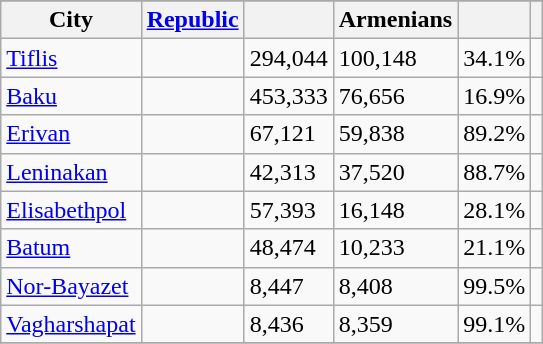<table class="sortable mw-datatable wikitable static-row-numbers">
<tr class=static-row-header style=vertical-align:bottom>
</tr>
<tr>
<th style=text-align:center>City</th>
<th style=text-align:center><a href='#'>Republic</a></th>
<th style=text-align:center></th>
<th style=text-align:center>Armenians</th>
<th style=text-align:center></th>
<th style=text-align:center  class=unsortable></th>
</tr>
<tr>
<td><a href='#'>Tiflis</a></td>
<td></td>
<td>294,044</td>
<td>100,148</td>
<td>34.1%</td>
<td></td>
</tr>
<tr>
<td><a href='#'>Baku</a></td>
<td></td>
<td>453,333</td>
<td>76,656</td>
<td>16.9%</td>
<td></td>
</tr>
<tr>
<td><a href='#'>Erivan</a></td>
<td></td>
<td>67,121</td>
<td>59,838</td>
<td>89.2%</td>
<td></td>
</tr>
<tr>
<td><a href='#'>Leninakan</a></td>
<td></td>
<td>42,313</td>
<td>37,520</td>
<td>88.7%</td>
<td></td>
</tr>
<tr>
<td><a href='#'>Elisabethpol</a></td>
<td></td>
<td>57,393</td>
<td>16,148</td>
<td>28.1%</td>
<td></td>
</tr>
<tr>
<td><a href='#'>Batum</a></td>
<td></td>
<td>48,474</td>
<td>10,233</td>
<td>21.1%</td>
<td></td>
</tr>
<tr>
<td><a href='#'>Nor-Bayazet</a></td>
<td></td>
<td>8,447</td>
<td>8,408</td>
<td>99.5%</td>
<td></td>
</tr>
<tr>
<td><a href='#'>Vagharshapat</a></td>
<td></td>
<td>8,436</td>
<td>8,359</td>
<td>99.1%</td>
<td></td>
</tr>
<tr>
</tr>
</table>
